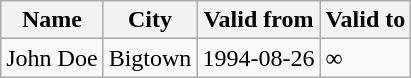<table class="wikitable">
<tr>
<th>Name</th>
<th>City</th>
<th>Valid from</th>
<th>Valid to</th>
</tr>
<tr>
<td>John Doe</td>
<td>Bigtown</td>
<td>1994-08-26</td>
<td>∞</td>
</tr>
</table>
